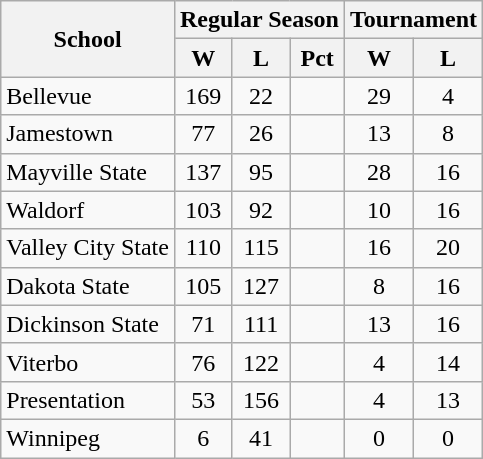<table class="wikitable sortable" style="text-align:center">
<tr>
<th rowspan=2>School</th>
<th colspan=3>Regular Season</th>
<th colspan=2>Tournament</th>
</tr>
<tr>
<th>W</th>
<th>L</th>
<th>Pct</th>
<th>W</th>
<th>L</th>
</tr>
<tr>
<td style="text-align:left">Bellevue</td>
<td>169</td>
<td>22</td>
<td></td>
<td>29</td>
<td>4</td>
</tr>
<tr>
<td style="text-align:left">Jamestown</td>
<td>77</td>
<td>26</td>
<td></td>
<td>13</td>
<td>8</td>
</tr>
<tr>
<td style="text-align:left">Mayville State</td>
<td>137</td>
<td>95</td>
<td></td>
<td>28</td>
<td>16</td>
</tr>
<tr>
<td style="text-align:left">Waldorf</td>
<td>103</td>
<td>92</td>
<td></td>
<td>10</td>
<td>16</td>
</tr>
<tr>
<td style="text-align:left">Valley City State</td>
<td>110</td>
<td>115</td>
<td></td>
<td>16</td>
<td>20</td>
</tr>
<tr>
<td style="text-align:left">Dakota State</td>
<td>105</td>
<td>127</td>
<td></td>
<td>8</td>
<td>16</td>
</tr>
<tr>
<td style="text-align:left">Dickinson State</td>
<td>71</td>
<td>111</td>
<td></td>
<td>13</td>
<td>16</td>
</tr>
<tr>
<td style="text-align:left">Viterbo</td>
<td>76</td>
<td>122</td>
<td></td>
<td>4</td>
<td>14</td>
</tr>
<tr>
<td style="text-align:left">Presentation</td>
<td>53</td>
<td>156</td>
<td></td>
<td>4</td>
<td>13</td>
</tr>
<tr>
<td style="text-align:left">Winnipeg</td>
<td>6</td>
<td>41</td>
<td></td>
<td>0</td>
<td>0</td>
</tr>
</table>
